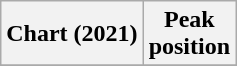<table class="wikitable plainrowheaders" style="text-align:center">
<tr>
<th>Chart (2021)</th>
<th>Peak<br>position</th>
</tr>
<tr>
</tr>
</table>
